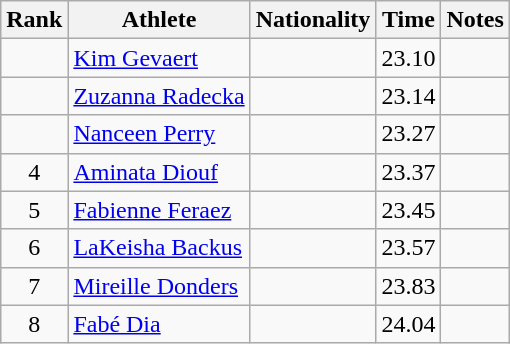<table class="wikitable sortable" style="text-align:center">
<tr>
<th>Rank</th>
<th>Athlete</th>
<th>Nationality</th>
<th>Time</th>
<th>Notes</th>
</tr>
<tr>
<td></td>
<td align=left><a href='#'>Kim Gevaert</a></td>
<td align=left></td>
<td>23.10</td>
<td></td>
</tr>
<tr>
<td></td>
<td align=left><a href='#'>Zuzanna Radecka</a></td>
<td align=left></td>
<td>23.14</td>
<td></td>
</tr>
<tr>
<td></td>
<td align=left><a href='#'>Nanceen Perry</a></td>
<td align=left></td>
<td>23.27</td>
<td></td>
</tr>
<tr>
<td>4</td>
<td align=left><a href='#'>Aminata Diouf</a></td>
<td align=left></td>
<td>23.37</td>
<td></td>
</tr>
<tr>
<td>5</td>
<td align=left><a href='#'>Fabienne Feraez</a></td>
<td align=left></td>
<td>23.45</td>
<td></td>
</tr>
<tr>
<td>6</td>
<td align=left><a href='#'>LaKeisha Backus</a></td>
<td align=left></td>
<td>23.57</td>
<td></td>
</tr>
<tr>
<td>7</td>
<td align=left><a href='#'>Mireille Donders</a></td>
<td align=left></td>
<td>23.83</td>
<td></td>
</tr>
<tr>
<td>8</td>
<td align=left><a href='#'>Fabé Dia</a></td>
<td align=left></td>
<td>24.04</td>
<td></td>
</tr>
</table>
